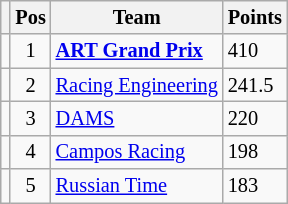<table class="wikitable" style="font-size:85%;">
<tr>
<th></th>
<th>Pos</th>
<th>Team</th>
<th>Points</th>
</tr>
<tr>
<td></td>
<td align="center">1</td>
<td> <strong><a href='#'>ART Grand Prix</a></strong></td>
<td>410</td>
</tr>
<tr>
<td></td>
<td align="center">2</td>
<td> <a href='#'>Racing Engineering</a></td>
<td>241.5</td>
</tr>
<tr>
<td></td>
<td align="center">3</td>
<td> <a href='#'>DAMS</a></td>
<td>220</td>
</tr>
<tr>
<td></td>
<td align="center">4</td>
<td> <a href='#'>Campos Racing</a></td>
<td>198</td>
</tr>
<tr>
<td></td>
<td align="center">5</td>
<td> <a href='#'>Russian Time</a></td>
<td>183</td>
</tr>
</table>
